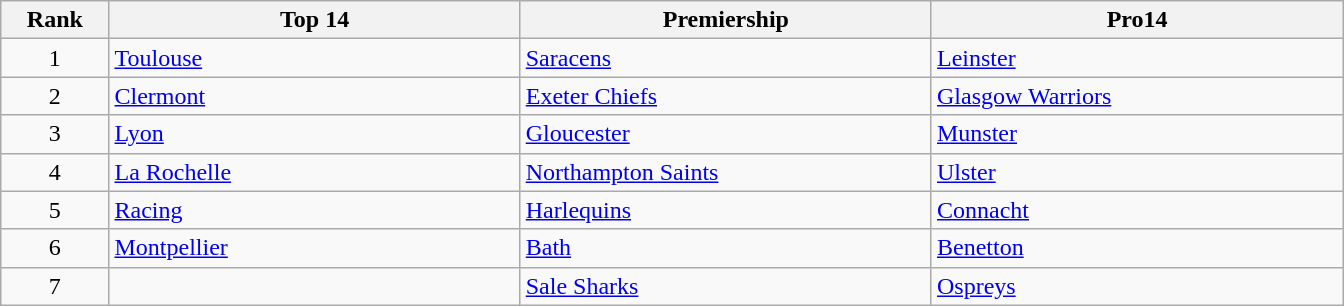<table class="wikitable">
<tr>
<th width=5%>Rank</th>
<th width=19%>Top 14</th>
<th width=19%>Premiership</th>
<th width=19%>Pro14</th>
</tr>
<tr>
<td align=center>1</td>
<td> <a href='#'>Toulouse</a></td>
<td> <a href='#'>Saracens</a></td>
<td> <a href='#'>Leinster</a></td>
</tr>
<tr>
<td align=center>2</td>
<td> <a href='#'>Clermont</a></td>
<td> <a href='#'>Exeter Chiefs</a></td>
<td> <a href='#'>Glasgow Warriors</a></td>
</tr>
<tr>
<td align=center>3</td>
<td> <a href='#'>Lyon</a></td>
<td> <a href='#'>Gloucester</a></td>
<td> <a href='#'>Munster</a></td>
</tr>
<tr>
<td align=center>4</td>
<td> <a href='#'>La Rochelle</a></td>
<td> <a href='#'>Northampton Saints</a></td>
<td> <a href='#'>Ulster</a></td>
</tr>
<tr>
<td align=center>5</td>
<td> <a href='#'>Racing</a></td>
<td> <a href='#'>Harlequins</a></td>
<td> <a href='#'>Connacht</a></td>
</tr>
<tr>
<td align=center>6</td>
<td> <a href='#'>Montpellier</a></td>
<td> <a href='#'>Bath</a></td>
<td> <a href='#'>Benetton</a></td>
</tr>
<tr>
<td align=center>7</td>
<td></td>
<td> <a href='#'>Sale Sharks</a></td>
<td> <a href='#'>Ospreys</a></td>
</tr>
</table>
